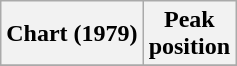<table class="wikitable sortable plainrowheaders">
<tr>
<th scope="col">Chart (1979)</th>
<th scope="col">Peak<br>position</th>
</tr>
<tr>
</tr>
</table>
